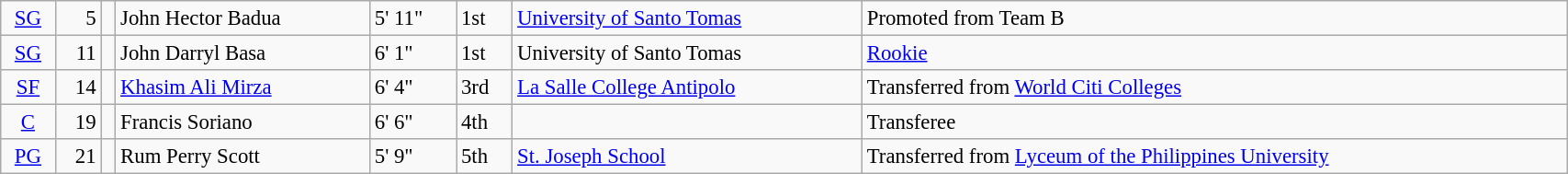<table class=wikitable width=90% style=font-size:95%>
<tr>
<td align=center><a href='#'>SG</a></td>
<td align=right>5</td>
<td></td>
<td>John Hector Badua</td>
<td>5' 11"</td>
<td>1st</td>
<td><a href='#'>University of Santo Tomas</a></td>
<td>Promoted from Team B</td>
</tr>
<tr>
<td align=center><a href='#'>SG</a></td>
<td align=right>11</td>
<td></td>
<td>John Darryl Basa</td>
<td>6' 1"</td>
<td>1st</td>
<td>University of Santo Tomas</td>
<td><a href='#'>Rookie</a></td>
</tr>
<tr>
<td align=center><a href='#'>SF</a></td>
<td align=right>14</td>
<td></td>
<td><a href='#'>Khasim Ali Mirza</a></td>
<td>6' 4"</td>
<td>3rd</td>
<td><a href='#'>La Salle College Antipolo</a></td>
<td>Transferred from <a href='#'>World Citi Colleges</a></td>
</tr>
<tr>
<td align=center><a href='#'>C</a></td>
<td align=right>19</td>
<td></td>
<td>Francis Soriano</td>
<td>6' 6"</td>
<td>4th</td>
<td></td>
<td>Transferee</td>
</tr>
<tr>
<td align=center><a href='#'>PG</a></td>
<td align=right>21</td>
<td></td>
<td>Rum Perry Scott</td>
<td>5' 9"</td>
<td>5th</td>
<td><a href='#'>St. Joseph School</a></td>
<td>Transferred from <a href='#'>Lyceum of the Philippines University</a></td>
</tr>
</table>
